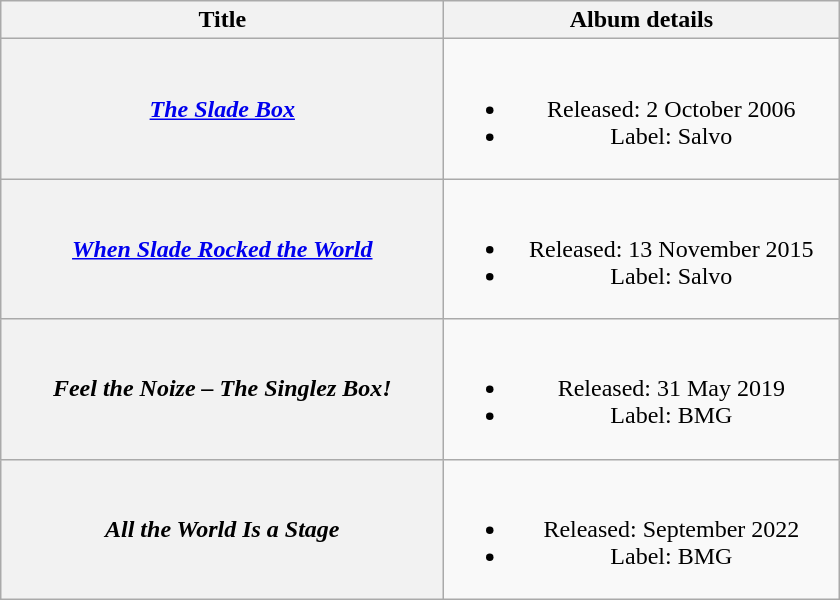<table class="wikitable plainrowheaders" style="text-align:center;">
<tr>
<th scope="col" style="width:18em;">Title</th>
<th scope="col" style="width:16em;">Album details</th>
</tr>
<tr>
<th scope="row"><em><a href='#'>The Slade Box</a></em></th>
<td><br><ul><li>Released: 2 October 2006</li><li>Label: Salvo</li></ul></td>
</tr>
<tr>
<th scope="row"><em><a href='#'>When Slade Rocked the World</a></em></th>
<td><br><ul><li>Released: 13 November 2015</li><li>Label: Salvo</li></ul></td>
</tr>
<tr>
<th scope="row"><em>Feel the Noize – The Singlez Box!</em></th>
<td><br><ul><li>Released: 31 May 2019</li><li>Label: BMG</li></ul></td>
</tr>
<tr>
<th scope="row"><em>All the World Is a Stage</em></th>
<td><br><ul><li>Released: September 2022</li><li>Label: BMG</li></ul></td>
</tr>
</table>
